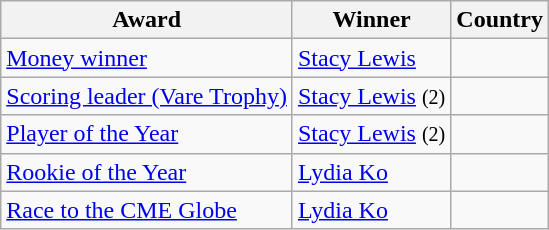<table class="wikitable">
<tr>
<th>Award</th>
<th>Winner</th>
<th>Country</th>
</tr>
<tr>
<td><a href='#'>Money winner</a></td>
<td><a href='#'>Stacy Lewis</a></td>
<td></td>
</tr>
<tr>
<td><a href='#'>Scoring leader (Vare Trophy)</a></td>
<td><a href='#'>Stacy Lewis</a> <small>(2)</small></td>
<td></td>
</tr>
<tr>
<td><a href='#'>Player of the Year</a></td>
<td><a href='#'>Stacy Lewis</a> <small>(2)</small></td>
<td></td>
</tr>
<tr>
<td><a href='#'>Rookie of the Year</a></td>
<td><a href='#'>Lydia Ko</a></td>
<td></td>
</tr>
<tr>
<td><a href='#'>Race to the CME Globe</a></td>
<td><a href='#'>Lydia Ko</a></td>
<td></td>
</tr>
</table>
